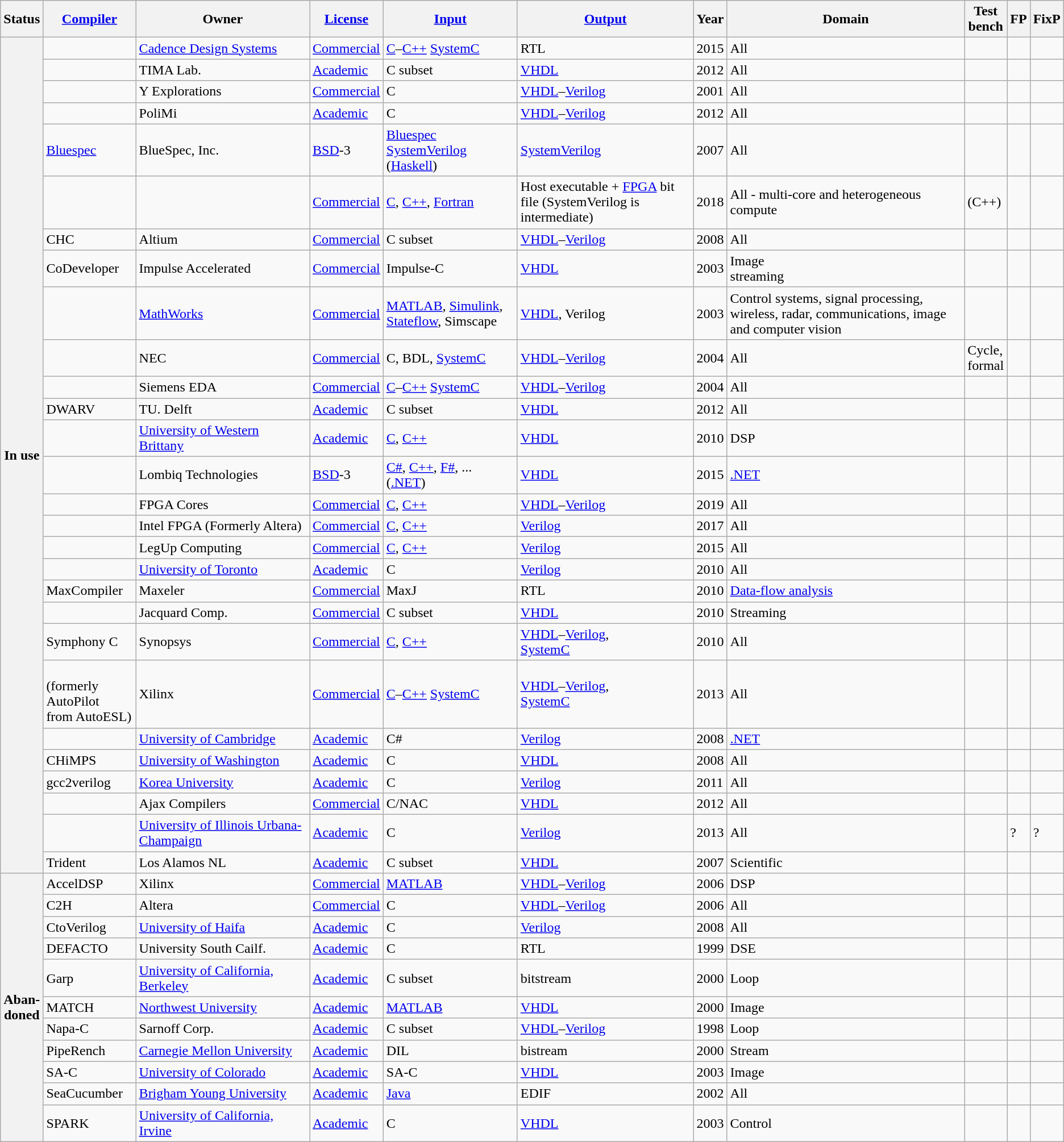<table class="wikitable">
<tr>
<th>Status</th>
<th><a href='#'>Compiler</a></th>
<th>Owner</th>
<th><a href='#'>License</a></th>
<th><a href='#'>Input</a></th>
<th><a href='#'>Output</a></th>
<th>Year</th>
<th>Domain</th>
<th>Test<br>bench</th>
<th>FP</th>
<th>FixP</th>
</tr>
<tr>
<th rowspan="28">In use</th>
<td></td>
<td><a href='#'>Cadence Design Systems</a></td>
<td><a href='#'>Commercial</a></td>
<td><a href='#'>C</a>–<a href='#'>C++</a> <a href='#'>SystemC</a></td>
<td>RTL</td>
<td>2015</td>
<td>All</td>
<td></td>
<td></td>
<td></td>
</tr>
<tr>
<td></td>
<td>TIMA Lab.</td>
<td><a href='#'>Academic</a></td>
<td>C subset</td>
<td><a href='#'>VHDL</a></td>
<td>2012</td>
<td>All</td>
<td></td>
<td></td>
<td></td>
</tr>
<tr>
<td> </td>
<td>Y Explorations</td>
<td><a href='#'>Commercial</a></td>
<td>C</td>
<td><a href='#'>VHDL</a>–<a href='#'>Verilog</a></td>
<td>2001</td>
<td>All</td>
<td></td>
<td></td>
<td></td>
</tr>
<tr>
<td></td>
<td>PoliMi</td>
<td><a href='#'>Academic</a></td>
<td>C</td>
<td><a href='#'>VHDL</a>–<a href='#'>Verilog</a></td>
<td>2012</td>
<td>All</td>
<td></td>
<td></td>
<td></td>
</tr>
<tr>
<td><a href='#'>Bluespec</a></td>
<td>BlueSpec, Inc.</td>
<td><a href='#'>BSD</a>-3</td>
<td><a href='#'>Bluespec</a> <a href='#'>SystemVerilog</a><br>(<a href='#'>Haskell</a>)</td>
<td><a href='#'>SystemVerilog</a></td>
<td>2007</td>
<td>All</td>
<td></td>
<td></td>
<td></td>
</tr>
<tr>
<td></td>
<td></td>
<td><a href='#'>Commercial</a></td>
<td><a href='#'>C</a>, <a href='#'>C++</a>, <a href='#'>Fortran</a></td>
<td>Host executable + <a href='#'>FPGA</a> bit file (SystemVerilog is intermediate)</td>
<td>2018</td>
<td>All - multi-core and heterogeneous compute</td>
<td> (C++)</td>
<td></td>
<td></td>
</tr>
<tr>
<td>CHC</td>
<td>Altium</td>
<td><a href='#'>Commercial</a></td>
<td>C subset</td>
<td><a href='#'>VHDL</a>–<a href='#'>Verilog</a></td>
<td>2008</td>
<td>All</td>
<td></td>
<td></td>
<td></td>
</tr>
<tr>
<td>CoDeveloper</td>
<td>Impulse Accelerated</td>
<td><a href='#'>Commercial</a></td>
<td>Impulse-C</td>
<td><a href='#'>VHDL</a></td>
<td>2003</td>
<td>Image<br>streaming</td>
<td></td>
<td></td>
<td></td>
</tr>
<tr>
<td></td>
<td><a href='#'>MathWorks</a></td>
<td><a href='#'>Commercial</a></td>
<td><a href='#'>MATLAB</a>, <a href='#'>Simulink</a>, <a href='#'>Stateflow</a>, Simscape</td>
<td><a href='#'>VHDL</a>, Verilog</td>
<td>2003</td>
<td>Control systems, signal processing, wireless, radar, communications, image and computer vision</td>
<td></td>
<td></td>
<td></td>
</tr>
<tr>
<td></td>
<td>NEC</td>
<td><a href='#'>Commercial</a></td>
<td>C, BDL, <a href='#'>SystemC</a></td>
<td><a href='#'>VHDL</a>–<a href='#'>Verilog</a></td>
<td>2004</td>
<td>All</td>
<td>Cycle,<br>formal</td>
<td></td>
<td></td>
</tr>
<tr>
<td></td>
<td>Siemens EDA</td>
<td><a href='#'>Commercial</a></td>
<td><a href='#'>C</a>–<a href='#'>C++</a> <a href='#'>SystemC</a></td>
<td><a href='#'>VHDL</a>–<a href='#'>Verilog</a></td>
<td>2004</td>
<td>All</td>
<td></td>
<td></td>
<td></td>
</tr>
<tr>
<td>DWARV</td>
<td>TU. Delft</td>
<td><a href='#'>Academic</a></td>
<td>C subset</td>
<td><a href='#'>VHDL</a></td>
<td>2012</td>
<td>All</td>
<td></td>
<td></td>
<td></td>
</tr>
<tr>
<td></td>
<td><a href='#'>University of Western Brittany</a></td>
<td><a href='#'>Academic</a></td>
<td><a href='#'>C</a>, <a href='#'>C++</a></td>
<td><a href='#'>VHDL</a></td>
<td>2010</td>
<td>DSP</td>
<td></td>
<td></td>
<td></td>
</tr>
<tr>
<td></td>
<td>Lombiq Technologies</td>
<td><a href='#'>BSD</a>-3</td>
<td><a href='#'>C#</a>, <a href='#'>C++</a>, <a href='#'>F#</a>, ...<br>(<a href='#'>.NET</a>)</td>
<td><a href='#'>VHDL</a></td>
<td>2015</td>
<td><a href='#'>.NET</a></td>
<td></td>
<td></td>
<td></td>
</tr>
<tr>
<td></td>
<td>FPGA Cores</td>
<td><a href='#'>Commercial</a></td>
<td><a href='#'>C</a>, <a href='#'>C++</a></td>
<td><a href='#'>VHDL</a>–<a href='#'>Verilog</a></td>
<td>2019</td>
<td>All</td>
<td></td>
<td></td>
<td></td>
</tr>
<tr>
<td></td>
<td>Intel FPGA (Formerly Altera)</td>
<td><a href='#'>Commercial</a></td>
<td><a href='#'>C</a>, <a href='#'>C++</a></td>
<td><a href='#'>Verilog</a></td>
<td>2017</td>
<td>All</td>
<td></td>
<td></td>
<td></td>
</tr>
<tr>
<td></td>
<td>LegUp Computing</td>
<td><a href='#'>Commercial</a></td>
<td><a href='#'>C</a>, <a href='#'>C++</a></td>
<td><a href='#'>Verilog</a></td>
<td>2015</td>
<td>All</td>
<td></td>
<td></td>
<td></td>
</tr>
<tr>
<td> </td>
<td><a href='#'>University of Toronto</a></td>
<td><a href='#'>Academic</a></td>
<td>C</td>
<td><a href='#'>Verilog</a></td>
<td>2010</td>
<td>All</td>
<td></td>
<td></td>
<td></td>
</tr>
<tr>
<td>MaxCompiler</td>
<td>Maxeler</td>
<td><a href='#'>Commercial</a></td>
<td>MaxJ</td>
<td>RTL</td>
<td>2010</td>
<td><a href='#'>Data-flow analysis</a></td>
<td></td>
<td></td>
<td></td>
</tr>
<tr>
<td></td>
<td>Jacquard Comp.</td>
<td><a href='#'>Commercial</a></td>
<td>C subset</td>
<td><a href='#'>VHDL</a></td>
<td>2010</td>
<td>Streaming</td>
<td></td>
<td></td>
<td></td>
</tr>
<tr>
<td>Symphony C</td>
<td>Synopsys</td>
<td><a href='#'>Commercial</a></td>
<td><a href='#'>C</a>, <a href='#'>C++</a></td>
<td><a href='#'>VHDL</a>–<a href='#'>Verilog</a>,<br><a href='#'>SystemC</a></td>
<td>2010</td>
<td>All</td>
<td></td>
<td></td>
<td></td>
</tr>
<tr>
<td><br>(formerly AutoPilot<br>from AutoESL)</td>
<td>Xilinx</td>
<td><a href='#'>Commercial</a></td>
<td><a href='#'>C</a>–<a href='#'>C++</a> <a href='#'>SystemC</a></td>
<td><a href='#'>VHDL</a>–<a href='#'>Verilog</a>,<br><a href='#'>SystemC</a></td>
<td>2013</td>
<td>All</td>
<td></td>
<td></td>
<td></td>
</tr>
<tr>
<td></td>
<td><a href='#'>University of Cambridge</a></td>
<td><a href='#'>Academic</a></td>
<td>C#</td>
<td><a href='#'>Verilog</a></td>
<td>2008</td>
<td><a href='#'>.NET</a></td>
<td></td>
<td></td>
<td></td>
</tr>
<tr>
<td>CHiMPS</td>
<td><a href='#'>University of Washington</a></td>
<td><a href='#'>Academic</a></td>
<td>C</td>
<td><a href='#'>VHDL</a></td>
<td>2008</td>
<td>All</td>
<td></td>
<td></td>
<td></td>
</tr>
<tr>
<td>gcc2verilog</td>
<td><a href='#'>Korea University</a></td>
<td><a href='#'>Academic</a></td>
<td>C</td>
<td><a href='#'>Verilog</a></td>
<td>2011</td>
<td>All</td>
<td></td>
<td></td>
<td></td>
</tr>
<tr>
<td></td>
<td>Ajax Compilers</td>
<td><a href='#'>Commercial</a></td>
<td>C/NAC</td>
<td><a href='#'>VHDL</a></td>
<td>2012</td>
<td>All</td>
<td></td>
<td></td>
<td></td>
</tr>
<tr>
<td></td>
<td><a href='#'>University of Illinois Urbana-Champaign</a></td>
<td><a href='#'>Academic</a></td>
<td>C</td>
<td><a href='#'>Verilog</a></td>
<td>2013</td>
<td>All</td>
<td></td>
<td>?</td>
<td>?</td>
</tr>
<tr>
<td>Trident</td>
<td>Los Alamos NL</td>
<td><a href='#'>Academic</a></td>
<td>C subset</td>
<td><a href='#'>VHDL</a></td>
<td>2007</td>
<td>Scientific</td>
<td></td>
<td></td>
<td></td>
</tr>
<tr>
<th rowspan="11">Aban-<br>doned</th>
<td>AccelDSP</td>
<td>Xilinx</td>
<td><a href='#'>Commercial</a></td>
<td><a href='#'>MATLAB</a></td>
<td><a href='#'>VHDL</a>–<a href='#'>Verilog</a></td>
<td>2006</td>
<td>DSP</td>
<td></td>
<td></td>
<td></td>
</tr>
<tr>
<td>C2H</td>
<td>Altera</td>
<td><a href='#'>Commercial</a></td>
<td>C</td>
<td><a href='#'>VHDL</a>–<a href='#'>Verilog</a></td>
<td>2006</td>
<td>All</td>
<td></td>
<td></td>
<td></td>
</tr>
<tr>
<td>CtoVerilog</td>
<td><a href='#'>University of Haifa</a></td>
<td><a href='#'>Academic</a></td>
<td>C</td>
<td><a href='#'>Verilog</a></td>
<td>2008</td>
<td>All</td>
<td></td>
<td></td>
<td></td>
</tr>
<tr>
<td>DEFACTO</td>
<td>University South Cailf.</td>
<td><a href='#'>Academic</a></td>
<td>C</td>
<td>RTL</td>
<td>1999</td>
<td>DSE</td>
<td></td>
<td></td>
<td></td>
</tr>
<tr>
<td>Garp</td>
<td><a href='#'>University of California, Berkeley</a></td>
<td><a href='#'>Academic</a></td>
<td>C subset</td>
<td>bitstream</td>
<td>2000</td>
<td>Loop</td>
<td></td>
<td></td>
<td></td>
</tr>
<tr>
<td>MATCH</td>
<td><a href='#'>Northwest University</a></td>
<td><a href='#'>Academic</a></td>
<td><a href='#'>MATLAB</a></td>
<td><a href='#'>VHDL</a></td>
<td>2000</td>
<td>Image</td>
<td></td>
<td></td>
<td></td>
</tr>
<tr>
<td>Napa-C</td>
<td>Sarnoff Corp.</td>
<td><a href='#'>Academic</a></td>
<td>C subset</td>
<td><a href='#'>VHDL</a>–<a href='#'>Verilog</a></td>
<td>1998</td>
<td>Loop</td>
<td></td>
<td></td>
<td></td>
</tr>
<tr>
<td>PipeRench</td>
<td><a href='#'>Carnegie Mellon University</a></td>
<td><a href='#'>Academic</a></td>
<td>DIL</td>
<td>bistream</td>
<td>2000</td>
<td>Stream</td>
<td></td>
<td></td>
<td></td>
</tr>
<tr>
<td>SA-C</td>
<td><a href='#'>University of Colorado</a></td>
<td><a href='#'>Academic</a></td>
<td>SA-C</td>
<td><a href='#'>VHDL</a></td>
<td>2003</td>
<td>Image</td>
<td></td>
<td></td>
<td></td>
</tr>
<tr>
<td>SeaCucumber</td>
<td><a href='#'>Brigham Young University</a></td>
<td><a href='#'>Academic</a></td>
<td><a href='#'>Java</a></td>
<td>EDIF</td>
<td>2002</td>
<td>All</td>
<td></td>
<td></td>
<td></td>
</tr>
<tr>
<td>SPARK</td>
<td><a href='#'>University of California, Irvine</a></td>
<td><a href='#'>Academic</a></td>
<td>C</td>
<td><a href='#'>VHDL</a></td>
<td>2003</td>
<td>Control</td>
<td></td>
<td></td>
<td></td>
</tr>
</table>
